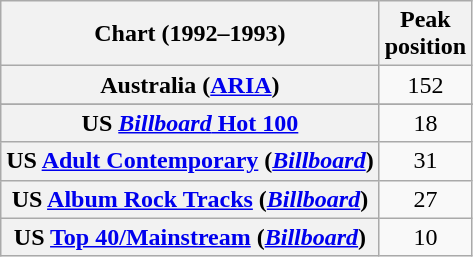<table class="wikitable sortable plainrowheaders" style="text-align:center">
<tr>
<th>Chart (1992–1993)</th>
<th>Peak<br>position</th>
</tr>
<tr>
<th scope="row">Australia (<a href='#'>ARIA</a>)</th>
<td align="center">152</td>
</tr>
<tr>
</tr>
<tr>
</tr>
<tr>
</tr>
<tr>
</tr>
<tr>
<th scope="row">US <a href='#'><em>Billboard</em> Hot 100</a></th>
<td>18</td>
</tr>
<tr>
<th scope="row">US <a href='#'>Adult Contemporary</a> (<em><a href='#'>Billboard</a></em>)</th>
<td>31</td>
</tr>
<tr>
<th scope="row">US <a href='#'>Album Rock Tracks</a> (<em><a href='#'>Billboard</a></em>)</th>
<td>27</td>
</tr>
<tr>
<th scope="row">US <a href='#'>Top 40/Mainstream</a> (<em><a href='#'>Billboard</a></em>)</th>
<td>10</td>
</tr>
</table>
